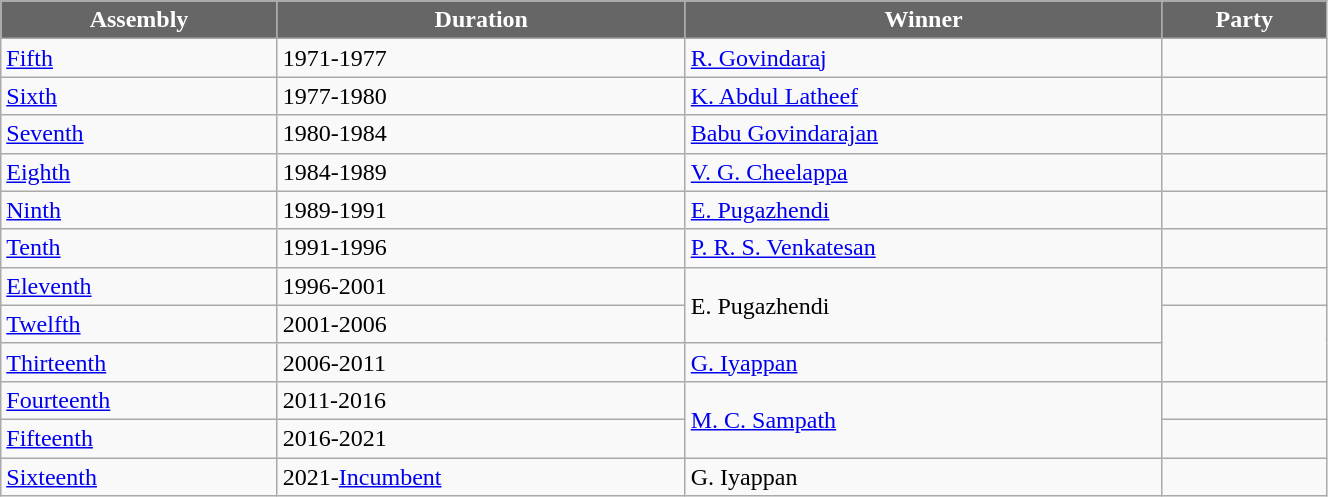<table class="wikitable sortable" width="70%">
<tr>
<th style="background-color:#666666; color:white">Assembly</th>
<th style="background-color:#666666; color:white">Duration</th>
<th style="background-color:#666666; color:white">Winner</th>
<th style="background-color:#666666; color:white" colspan="2">Party</th>
</tr>
<tr>
<td><a href='#'>Fifth</a></td>
<td>1971-1977</td>
<td><a href='#'>R. Govindaraj</a></td>
<td></td>
</tr>
<tr>
<td><a href='#'>Sixth</a></td>
<td>1977-1980</td>
<td><a href='#'>K. Abdul Latheef</a></td>
<td></td>
</tr>
<tr>
<td><a href='#'>Seventh</a></td>
<td>1980-1984</td>
<td><a href='#'>Babu Govindarajan</a></td>
<td></td>
</tr>
<tr>
<td><a href='#'>Eighth</a></td>
<td>1984-1989</td>
<td><a href='#'>V. G. Cheelappa</a></td>
<td></td>
</tr>
<tr>
<td><a href='#'>Ninth</a></td>
<td>1989-1991</td>
<td><a href='#'>E. Pugazhendi</a></td>
<td></td>
</tr>
<tr>
<td><a href='#'>Tenth</a></td>
<td>1991-1996</td>
<td><a href='#'>P. R. S. Venkatesan</a></td>
<td></td>
</tr>
<tr>
<td><a href='#'>Eleventh</a></td>
<td>1996-2001</td>
<td rowspan=2>E. Pugazhendi</td>
<td></td>
</tr>
<tr>
<td><a href='#'>Twelfth</a></td>
<td>2001-2006</td>
</tr>
<tr>
<td><a href='#'>Thirteenth</a></td>
<td>2006-2011</td>
<td><a href='#'>G. Iyappan</a></td>
</tr>
<tr>
<td><a href='#'>Fourteenth</a></td>
<td>2011-2016</td>
<td rowspan=2><a href='#'>M. C. Sampath</a></td>
<td></td>
</tr>
<tr>
<td><a href='#'>Fifteenth</a></td>
<td>2016-2021</td>
</tr>
<tr>
<td><a href='#'>Sixteenth</a></td>
<td>2021-<a href='#'>Incumbent</a></td>
<td>G. Iyappan</td>
<td></td>
</tr>
</table>
